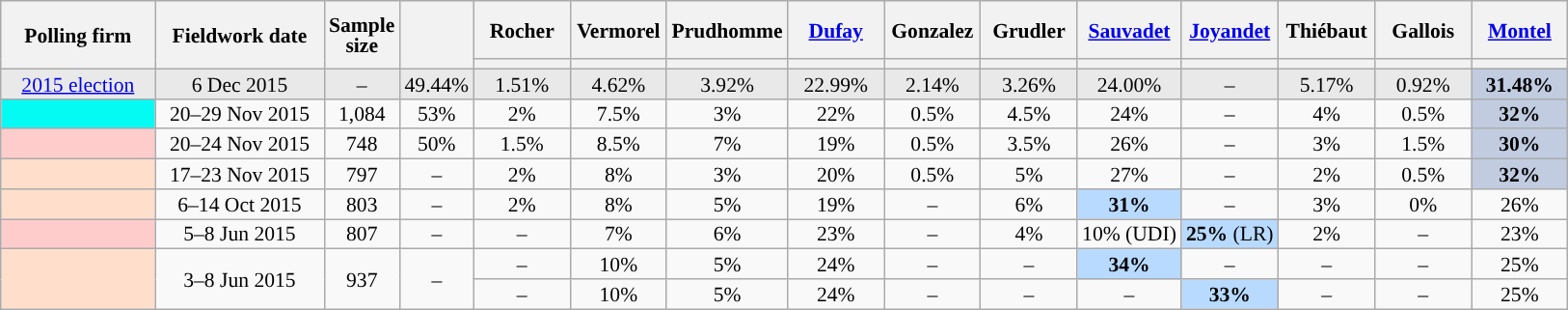<table class="wikitable sortable" style="text-align:center;font-size:90%;line-height:14px;">
<tr style="height:40px;">
<th style="width:100px;" rowspan="2">Polling firm</th>
<th style="width:110px;" rowspan="2">Fieldwork date</th>
<th style="width:35px;" rowspan="2">Sample<br>size</th>
<th style="width:30px;" rowspan="2"></th>
<th class="unsortable" style="width:60px;">Rocher<br></th>
<th class="unsortable" style="width:60px;">Vermorel<br></th>
<th class="unsortable" style="width:60px;">Prudhomme<br></th>
<th class="unsortable" style="width:60px;"><a href='#'>Dufay</a><br></th>
<th class="unsortable" style="width:60px;">Gonzalez<br></th>
<th class="unsortable" style="width:60px;">Grudler<br></th>
<th class="unsortable" style="width:60px;"><a href='#'>Sauvadet</a><br></th>
<th class="unsortable" style="width:60px;"><a href='#'>Joyandet</a><br></th>
<th class="unsortable" style="width:60px;">Thiébaut<br></th>
<th class="unsortable" style="width:60px;">Gallois<br></th>
<th class="unsortable" style="width:60px;"><a href='#'>Montel</a><br></th>
</tr>
<tr>
<th style="background:"></th>
<th style="background:"></th>
<th style="background:"></th>
<th style="background:"></th>
<th style="background:"></th>
<th style="background:"></th>
<th style="background:"></th>
<th style="background:"></th>
<th style="background:"></th>
<th style="background:"></th>
<th style="background:"></th>
</tr>
<tr style="background:#E9E9E9;">
<td><a href='#'>2015 election</a></td>
<td data-sort-value="2015-12-06">6 Dec 2015</td>
<td>–</td>
<td>49.44%</td>
<td>1.51%</td>
<td>4.62%</td>
<td>3.92%</td>
<td>22.99%</td>
<td>2.14%</td>
<td>3.26%</td>
<td>24.00%</td>
<td>–</td>
<td>5.17%</td>
<td>0.92%</td>
<td style="background:#C1CCE1;"><strong>31.48%</strong></td>
</tr>
<tr>
<td style="background:#04FBF4;"></td>
<td data-sort-value="2015-11-29">20–29 Nov 2015</td>
<td>1,084</td>
<td>53%</td>
<td>2%</td>
<td>7.5%</td>
<td>3%</td>
<td>22%</td>
<td>0.5%</td>
<td>4.5%</td>
<td>24%</td>
<td>–</td>
<td>4%</td>
<td>0.5%</td>
<td style="background:#C1CCE1;"><strong>32%</strong></td>
</tr>
<tr>
<td style="background:#FFCCCC;"></td>
<td data-sort-value="2015-11-24">20–24 Nov 2015</td>
<td>748</td>
<td>50%</td>
<td>1.5%</td>
<td>8.5%</td>
<td>7%</td>
<td>19%</td>
<td>0.5%</td>
<td>3.5%</td>
<td>26%</td>
<td>–</td>
<td>3%</td>
<td>1.5%</td>
<td style="background:#C1CCE1;"><strong>30%</strong></td>
</tr>
<tr>
<td style="background:#FFDFCC;"></td>
<td data-sort-value="2015-11-23">17–23 Nov 2015</td>
<td>797</td>
<td>–</td>
<td>2%</td>
<td>8%</td>
<td>3%</td>
<td>20%</td>
<td>0.5%</td>
<td>5%</td>
<td>27%</td>
<td>–</td>
<td>2%</td>
<td>0.5%</td>
<td style="background:#C1CCE1;"><strong>32%</strong></td>
</tr>
<tr>
<td style="background:#FFDFCC;"></td>
<td data-sort-value="2015-10-14">6–14 Oct 2015</td>
<td>803</td>
<td>–</td>
<td>2%</td>
<td>8%</td>
<td>5%</td>
<td>19%</td>
<td>–</td>
<td>6%</td>
<td style="background:#B9DAFF;"><strong>31%</strong></td>
<td>–</td>
<td>3%</td>
<td>0%</td>
<td>26%</td>
</tr>
<tr>
<td style="background:#FFCCCC;"></td>
<td data-sort-value="2015-06-08">5–8 Jun 2015</td>
<td>807</td>
<td>–</td>
<td>–</td>
<td>7%</td>
<td>6%</td>
<td>23%</td>
<td>–</td>
<td>4%</td>
<td>10% (UDI)</td>
<td style="background:#B9DAFF;"><strong>25%</strong> (LR)</td>
<td>2%</td>
<td>–</td>
<td>23%</td>
</tr>
<tr>
<td rowspan="2" style="background:#FFDFCC;"></td>
<td rowspan="2" data-sort-value="2015-06-08">3–8 Jun 2015</td>
<td rowspan="2">937</td>
<td rowspan="2">–</td>
<td>–</td>
<td>10%</td>
<td>5%</td>
<td>24%</td>
<td>–</td>
<td>–</td>
<td style="background:#B9DAFF;"><strong>34%</strong></td>
<td>–</td>
<td>–</td>
<td>–</td>
<td>25%</td>
</tr>
<tr>
<td>–</td>
<td>10%</td>
<td>5%</td>
<td>24%</td>
<td>–</td>
<td>–</td>
<td>–</td>
<td style="background:#B9DAFF;"><strong>33%</strong></td>
<td>–</td>
<td>–</td>
<td>25%</td>
</tr>
</table>
